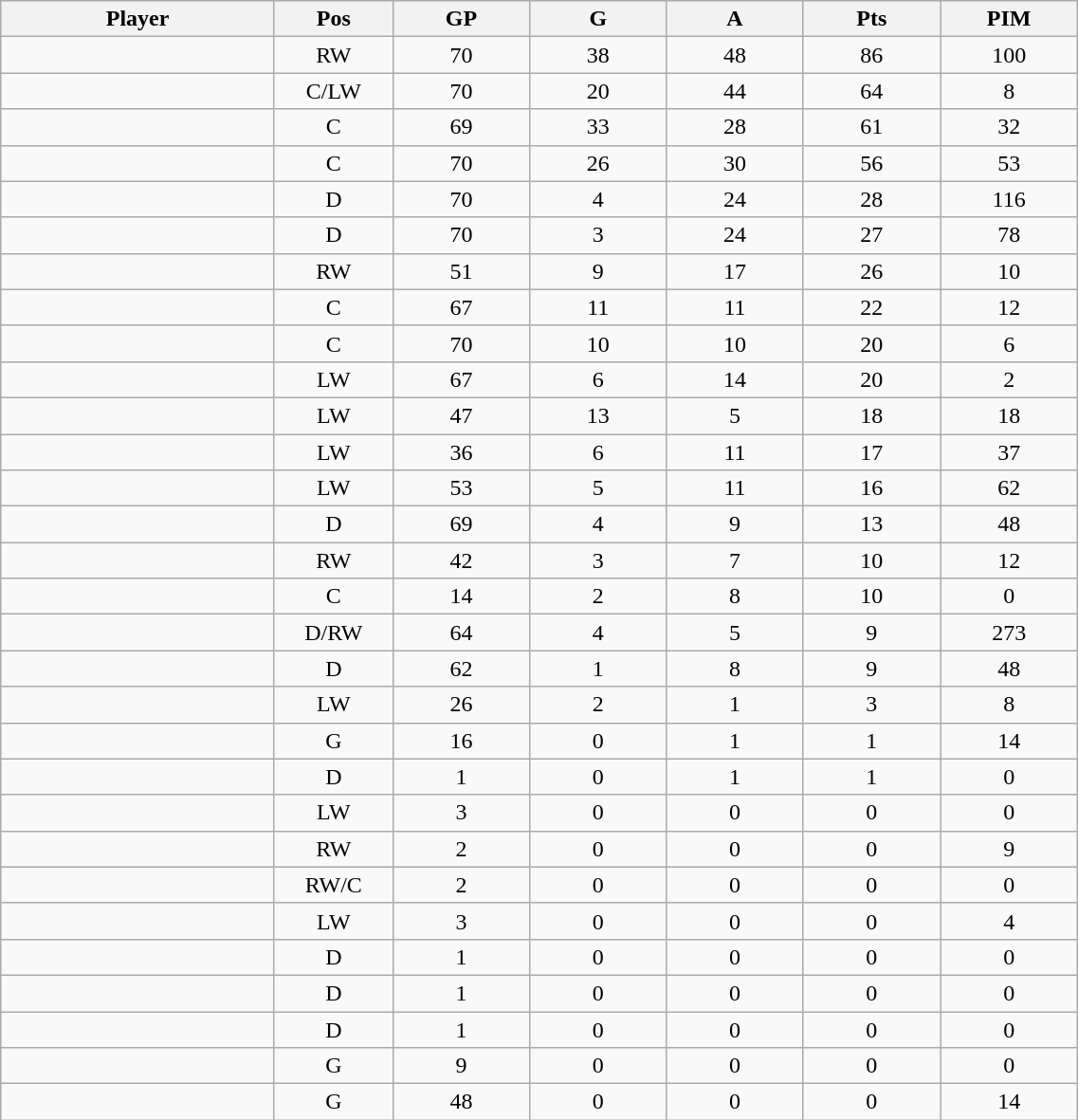<table class="wikitable sortable" width="60%">
<tr ALIGN="center">
<th bgcolor="#DDDDFF" width="10%">Player</th>
<th bgcolor="#DDDDFF" width="3%" title="Position">Pos</th>
<th bgcolor="#DDDDFF" width="5%" title="Games played">GP</th>
<th bgcolor="#DDDDFF" width="5%" title="Goals">G</th>
<th bgcolor="#DDDDFF" width="5%" title="Assists">A</th>
<th bgcolor="#DDDDFF" width="5%" title="Points">Pts</th>
<th bgcolor="#DDDDFF" width="5%" title="Penalties in Minutes">PIM</th>
</tr>
<tr align="center">
<td align="right"></td>
<td>RW</td>
<td>70</td>
<td>38</td>
<td>48</td>
<td>86</td>
<td>100</td>
</tr>
<tr align="center">
<td align="right"></td>
<td>C/LW</td>
<td>70</td>
<td>20</td>
<td>44</td>
<td>64</td>
<td>8</td>
</tr>
<tr align="center">
<td align="right"></td>
<td>C</td>
<td>69</td>
<td>33</td>
<td>28</td>
<td>61</td>
<td>32</td>
</tr>
<tr align="center">
<td align="right"></td>
<td>C</td>
<td>70</td>
<td>26</td>
<td>30</td>
<td>56</td>
<td>53</td>
</tr>
<tr align="center">
<td align="right"></td>
<td>D</td>
<td>70</td>
<td>4</td>
<td>24</td>
<td>28</td>
<td>116</td>
</tr>
<tr align="center">
<td align="right"></td>
<td>D</td>
<td>70</td>
<td>3</td>
<td>24</td>
<td>27</td>
<td>78</td>
</tr>
<tr align="center">
<td align="right"></td>
<td>RW</td>
<td>51</td>
<td>9</td>
<td>17</td>
<td>26</td>
<td>10</td>
</tr>
<tr align="center">
<td align="right"></td>
<td>C</td>
<td>67</td>
<td>11</td>
<td>11</td>
<td>22</td>
<td>12</td>
</tr>
<tr align="center">
<td align="right"></td>
<td>C</td>
<td>70</td>
<td>10</td>
<td>10</td>
<td>20</td>
<td>6</td>
</tr>
<tr align="center">
<td align="right"></td>
<td>LW</td>
<td>67</td>
<td>6</td>
<td>14</td>
<td>20</td>
<td>2</td>
</tr>
<tr align="center">
<td align="right"></td>
<td>LW</td>
<td>47</td>
<td>13</td>
<td>5</td>
<td>18</td>
<td>18</td>
</tr>
<tr align="center">
<td align="right"></td>
<td>LW</td>
<td>36</td>
<td>6</td>
<td>11</td>
<td>17</td>
<td>37</td>
</tr>
<tr align="center">
<td align="right"></td>
<td>LW</td>
<td>53</td>
<td>5</td>
<td>11</td>
<td>16</td>
<td>62</td>
</tr>
<tr align="center">
<td align="right"></td>
<td>D</td>
<td>69</td>
<td>4</td>
<td>9</td>
<td>13</td>
<td>48</td>
</tr>
<tr align="center">
<td align="right"></td>
<td>RW</td>
<td>42</td>
<td>3</td>
<td>7</td>
<td>10</td>
<td>12</td>
</tr>
<tr align="center">
<td align="right"></td>
<td>C</td>
<td>14</td>
<td>2</td>
<td>8</td>
<td>10</td>
<td>0</td>
</tr>
<tr align="center">
<td align="right"></td>
<td>D/RW</td>
<td>64</td>
<td>4</td>
<td>5</td>
<td>9</td>
<td>273</td>
</tr>
<tr align="center">
<td align="right"></td>
<td>D</td>
<td>62</td>
<td>1</td>
<td>8</td>
<td>9</td>
<td>48</td>
</tr>
<tr align="center">
<td align="right"></td>
<td>LW</td>
<td>26</td>
<td>2</td>
<td>1</td>
<td>3</td>
<td>8</td>
</tr>
<tr align="center">
<td align="right"></td>
<td>G</td>
<td>16</td>
<td>0</td>
<td>1</td>
<td>1</td>
<td>14</td>
</tr>
<tr align="center">
<td align="right"></td>
<td>D</td>
<td>1</td>
<td>0</td>
<td>1</td>
<td>1</td>
<td>0</td>
</tr>
<tr align="center">
<td align="right"></td>
<td>LW</td>
<td>3</td>
<td>0</td>
<td>0</td>
<td>0</td>
<td>0</td>
</tr>
<tr align="center">
<td align="right"></td>
<td>RW</td>
<td>2</td>
<td>0</td>
<td>0</td>
<td>0</td>
<td>9</td>
</tr>
<tr align="center">
<td align="right"></td>
<td>RW/C</td>
<td>2</td>
<td>0</td>
<td>0</td>
<td>0</td>
<td>0</td>
</tr>
<tr align="center">
<td align="right"></td>
<td>LW</td>
<td>3</td>
<td>0</td>
<td>0</td>
<td>0</td>
<td>4</td>
</tr>
<tr align="center">
<td align="right"></td>
<td>D</td>
<td>1</td>
<td>0</td>
<td>0</td>
<td>0</td>
<td>0</td>
</tr>
<tr align="center">
<td align="right"></td>
<td>D</td>
<td>1</td>
<td>0</td>
<td>0</td>
<td>0</td>
<td>0</td>
</tr>
<tr align="center">
<td align="right"></td>
<td>D</td>
<td>1</td>
<td>0</td>
<td>0</td>
<td>0</td>
<td>0</td>
</tr>
<tr align="center">
<td align="right"></td>
<td>G</td>
<td>9</td>
<td>0</td>
<td>0</td>
<td>0</td>
<td>0</td>
</tr>
<tr align="center">
<td align="right"></td>
<td>G</td>
<td>48</td>
<td>0</td>
<td>0</td>
<td>0</td>
<td>14</td>
</tr>
</table>
